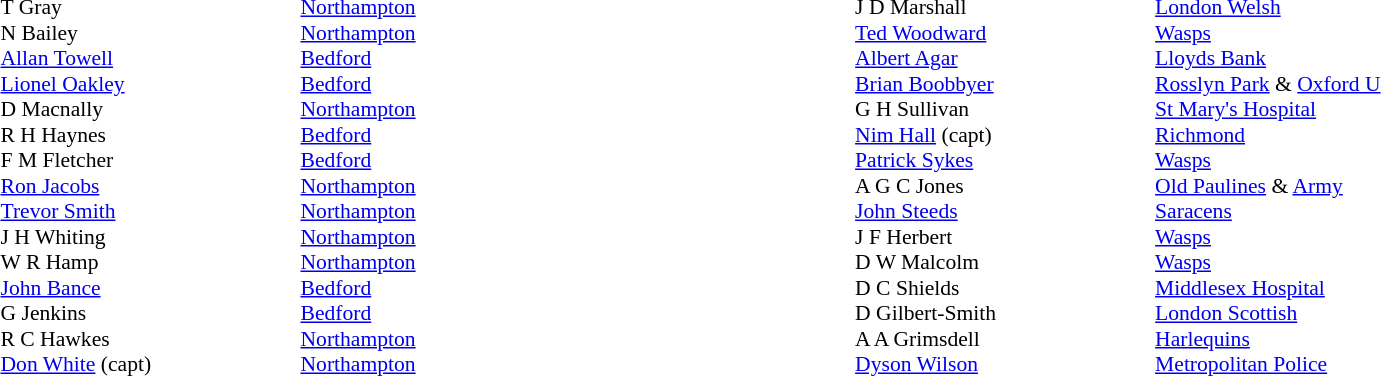<table width="80%">
<tr>
<td valign="top" width="50%"><br><table style="font-size: 90%" cellspacing="0" cellpadding="0">
<tr>
<th width="20"></th>
<th width="200"></th>
</tr>
<tr>
<td></td>
<td>T Gray</td>
<td><a href='#'>Northampton</a></td>
</tr>
<tr>
<td></td>
<td>N Bailey</td>
<td><a href='#'>Northampton</a></td>
</tr>
<tr>
<td></td>
<td><a href='#'>Allan Towell</a></td>
<td><a href='#'>Bedford</a></td>
</tr>
<tr>
<td></td>
<td><a href='#'>Lionel Oakley</a></td>
<td><a href='#'>Bedford</a></td>
</tr>
<tr>
<td></td>
<td>D Macnally</td>
<td><a href='#'>Northampton</a></td>
</tr>
<tr>
<td></td>
<td>R H Haynes</td>
<td><a href='#'>Bedford</a></td>
</tr>
<tr>
<td></td>
<td>F M Fletcher</td>
<td><a href='#'>Bedford</a></td>
</tr>
<tr>
<td></td>
<td><a href='#'>Ron Jacobs</a></td>
<td><a href='#'>Northampton</a></td>
</tr>
<tr>
<td></td>
<td><a href='#'>Trevor Smith</a></td>
<td><a href='#'>Northampton</a></td>
</tr>
<tr>
<td></td>
<td>J H Whiting</td>
<td><a href='#'>Northampton</a></td>
</tr>
<tr>
<td></td>
<td>W R Hamp</td>
<td><a href='#'>Northampton</a></td>
</tr>
<tr>
<td></td>
<td><a href='#'>John Bance</a></td>
<td><a href='#'>Bedford</a></td>
</tr>
<tr>
<td></td>
<td>G Jenkins</td>
<td><a href='#'>Bedford</a></td>
</tr>
<tr>
<td></td>
<td>R C Hawkes</td>
<td><a href='#'>Northampton</a></td>
</tr>
<tr>
<td></td>
<td><a href='#'>Don White</a> (capt)</td>
<td><a href='#'>Northampton</a></td>
</tr>
<tr>
</tr>
</table>
</td>
<td valign="top" width="50%"><br><table style="font-size: 90%" cellspacing="0" cellpadding="0" align="center">
<tr>
<th width="20"></th>
<th width="200"></th>
</tr>
<tr>
<td></td>
<td>J D Marshall</td>
<td><a href='#'>London Welsh</a></td>
</tr>
<tr>
<td></td>
<td><a href='#'>Ted Woodward</a></td>
<td><a href='#'>Wasps</a></td>
</tr>
<tr>
<td></td>
<td><a href='#'>Albert Agar</a></td>
<td><a href='#'>Lloyds Bank</a></td>
</tr>
<tr>
<td></td>
<td><a href='#'>Brian Boobbyer</a></td>
<td><a href='#'>Rosslyn Park</a> & <a href='#'>Oxford U</a></td>
</tr>
<tr>
<td></td>
<td>G H Sullivan</td>
<td><a href='#'>St Mary's Hospital</a></td>
</tr>
<tr>
<td></td>
<td><a href='#'>Nim Hall</a> (capt)</td>
<td><a href='#'>Richmond</a></td>
</tr>
<tr>
<td></td>
<td><a href='#'>Patrick Sykes</a></td>
<td><a href='#'>Wasps</a></td>
</tr>
<tr>
<td></td>
<td>A G C Jones</td>
<td><a href='#'>Old Paulines</a> & <a href='#'>Army</a></td>
</tr>
<tr>
<td></td>
<td><a href='#'>John Steeds</a></td>
<td><a href='#'>Saracens</a></td>
</tr>
<tr>
<td></td>
<td>J F Herbert</td>
<td><a href='#'>Wasps</a></td>
</tr>
<tr>
<td></td>
<td>D W Malcolm</td>
<td><a href='#'>Wasps</a></td>
</tr>
<tr>
<td></td>
<td>D C Shields</td>
<td><a href='#'>Middlesex Hospital</a></td>
</tr>
<tr>
<td></td>
<td>D Gilbert-Smith</td>
<td><a href='#'>London Scottish</a></td>
</tr>
<tr>
<td></td>
<td>A A Grimsdell</td>
<td><a href='#'>Harlequins</a></td>
</tr>
<tr>
<td></td>
<td><a href='#'>Dyson Wilson</a></td>
<td><a href='#'>Metropolitan Police</a></td>
</tr>
<tr>
</tr>
</table>
</td>
</tr>
</table>
